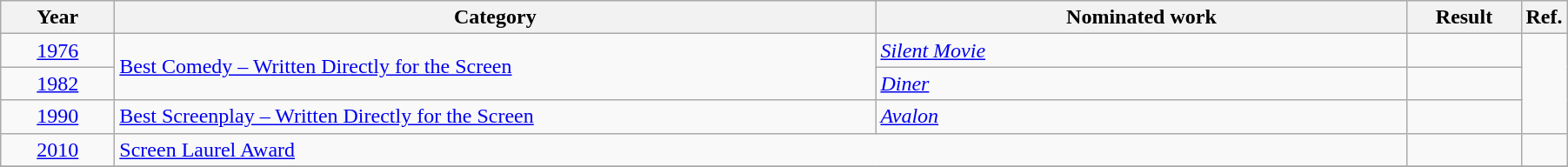<table class=wikitable>
<tr>
<th scope="col" style="width:5em;">Year</th>
<th scope="col" style="width:36em;">Category</th>
<th scope="col" style="width:25em;">Nominated work</th>
<th scope="col" style="width:5em;">Result</th>
<th>Ref.</th>
</tr>
<tr>
<td style="text-align:center;"><a href='#'>1976</a></td>
<td rowspan="2"><a href='#'>Best Comedy – Written Directly for the Screen</a></td>
<td><em><a href='#'>Silent Movie</a></em></td>
<td></td>
<td style="text-align:center;", rowspan="3"></td>
</tr>
<tr>
<td style="text-align:center;"><a href='#'>1982</a></td>
<td><em><a href='#'>Diner</a></em></td>
<td></td>
</tr>
<tr>
<td style="text-align:center;"><a href='#'>1990</a></td>
<td><a href='#'>Best Screenplay – Written Directly for the Screen</a></td>
<td><em><a href='#'>Avalon</a></em></td>
<td></td>
</tr>
<tr>
<td style="text-align:center;"><a href='#'>2010</a></td>
<td colspan="2"><a href='#'>Screen Laurel Award</a></td>
<td></td>
<td style="text-align:center;"></td>
</tr>
<tr>
</tr>
</table>
